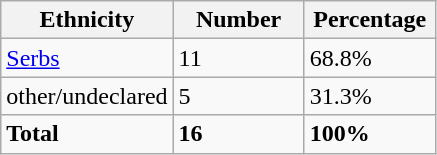<table class="wikitable">
<tr>
<th width="100px">Ethnicity</th>
<th width="80px">Number</th>
<th width="80px">Percentage</th>
</tr>
<tr>
<td><a href='#'>Serbs</a></td>
<td>11</td>
<td>68.8%</td>
</tr>
<tr>
<td>other/undeclared</td>
<td>5</td>
<td>31.3%</td>
</tr>
<tr>
<td><strong>Total</strong></td>
<td><strong>16</strong></td>
<td><strong>100%</strong></td>
</tr>
</table>
